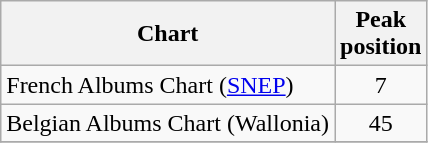<table class="wikitable sortable">
<tr>
<th align="left">Chart</th>
<th align="center">Peak<br>position</th>
</tr>
<tr>
<td align="left">French Albums Chart (<a href='#'>SNEP</a>)</td>
<td align="center">7</td>
</tr>
<tr>
<td align="left">Belgian Albums Chart (Wallonia)</td>
<td align="center">45</td>
</tr>
<tr>
</tr>
</table>
